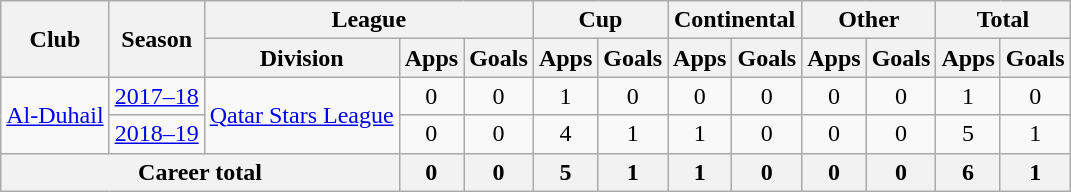<table class="wikitable" style="text-align: center">
<tr>
<th rowspan="2">Club</th>
<th rowspan="2">Season</th>
<th colspan="3">League</th>
<th colspan="2">Cup</th>
<th colspan="2">Continental</th>
<th colspan="2">Other</th>
<th colspan="2">Total</th>
</tr>
<tr>
<th>Division</th>
<th>Apps</th>
<th>Goals</th>
<th>Apps</th>
<th>Goals</th>
<th>Apps</th>
<th>Goals</th>
<th>Apps</th>
<th>Goals</th>
<th>Apps</th>
<th>Goals</th>
</tr>
<tr>
<td rowspan="2"><a href='#'>Al-Duhail</a></td>
<td><a href='#'>2017–18</a></td>
<td rowspan="2"><a href='#'>Qatar Stars League</a></td>
<td>0</td>
<td>0</td>
<td>1</td>
<td>0</td>
<td>0</td>
<td>0</td>
<td>0</td>
<td>0</td>
<td>1</td>
<td>0</td>
</tr>
<tr>
<td><a href='#'>2018–19</a></td>
<td>0</td>
<td>0</td>
<td>4</td>
<td>1</td>
<td>1</td>
<td>0</td>
<td>0</td>
<td>0</td>
<td>5</td>
<td>1</td>
</tr>
<tr>
<th colspan=3>Career total</th>
<th>0</th>
<th>0</th>
<th>5</th>
<th>1</th>
<th>1</th>
<th>0</th>
<th>0</th>
<th>0</th>
<th>6</th>
<th>1</th>
</tr>
</table>
